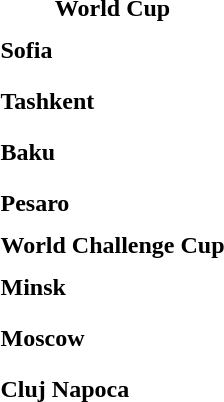<table>
<tr>
<td colspan="4" style="text-align:center;"><strong>World Cup</strong></td>
</tr>
<tr>
<th scope=row style="text-align:left">Sofia</th>
<td style="height:30px;"></td>
<td style="height:30px;"></td>
<td style="height:30px;"></td>
</tr>
<tr>
<th scope=row style="text-align:left">Tashkent</th>
<td style="height:30px;"></td>
<td style="height:30px;"></td>
<td style="height:30px;"></td>
</tr>
<tr>
<th scope=row style="text-align:left">Baku</th>
<td style="height:30px;"></td>
<td style="height:30px;"></td>
<td style="height:30px;"></td>
</tr>
<tr>
<th scope=row style="text-align:left">Pesaro</th>
<td style="height:30px;"></td>
<td style="height:30px;"></td>
<td style="height:30px;"></td>
</tr>
<tr>
<td colspan="4" style="text-align:center;"><strong>World Challenge Cup</strong></td>
</tr>
<tr>
<th scope=row style="text-align:left">Minsk</th>
<td style="height:30px;"></td>
<td style="height:30px;"></td>
<td style="height:30px;"></td>
</tr>
<tr>
<th scope=row style="text-align:left">Moscow</th>
<td style="height:30px;"></td>
<td style="height:30px;"></td>
<td style="height:30px;"></td>
</tr>
<tr>
<th scope=row style="text-align:left">Cluj Napoca</th>
<td style="height:30px;"></td>
<td style="height:30px;"></td>
<td style="height:30px;"></td>
</tr>
<tr>
</tr>
</table>
